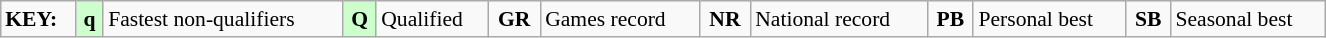<table class="wikitable" style="margin:0.5em auto; font-size:90%;position:relative;" width=70%>
<tr>
<td><strong>KEY:</strong></td>
<td bgcolor=ccffcc align=center><strong>q</strong></td>
<td>Fastest non-qualifiers</td>
<td bgcolor=ccffcc align=center><strong>Q</strong></td>
<td>Qualified</td>
<td align=center><strong>GR</strong></td>
<td>Games record</td>
<td align=center><strong>NR</strong></td>
<td>National record</td>
<td align=center><strong>PB</strong></td>
<td>Personal best</td>
<td align=center><strong>SB</strong></td>
<td>Seasonal best</td>
</tr>
</table>
